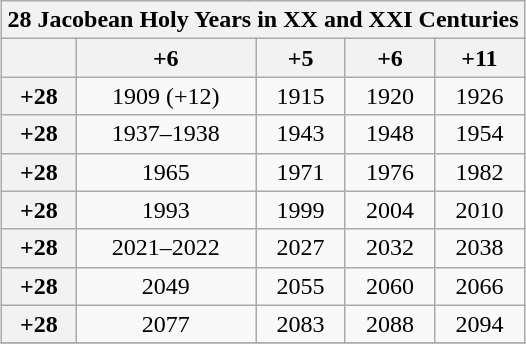<table class="wikitable" style="margin:1em auto; text-align:center;">
<tr>
<th colspan="5">28 Jacobean Holy Years in XX and XXI Centuries</th>
</tr>
<tr>
<th scope=col></th>
<th scope=col>+6</th>
<th scope=col>+5</th>
<th scope=col>+6</th>
<th scope=col>+11</th>
</tr>
<tr>
<th scope=row>+28</th>
<td>1909 (+12)</td>
<td>1915</td>
<td>1920</td>
<td>1926</td>
</tr>
<tr>
<th scope=row>+28</th>
<td>1937–1938</td>
<td>1943</td>
<td>1948</td>
<td>1954</td>
</tr>
<tr>
<th scope=row>+28</th>
<td>1965</td>
<td>1971</td>
<td>1976</td>
<td>1982</td>
</tr>
<tr>
<th scope=row>+28</th>
<td>1993</td>
<td>1999</td>
<td>2004</td>
<td>2010</td>
</tr>
<tr>
<th scope=row>+28</th>
<td>2021–2022</td>
<td>2027</td>
<td>2032</td>
<td>2038</td>
</tr>
<tr>
<th scope=row>+28</th>
<td>2049</td>
<td>2055</td>
<td>2060</td>
<td>2066</td>
</tr>
<tr>
<th scope=row>+28</th>
<td>2077</td>
<td>2083</td>
<td>2088</td>
<td>2094</td>
</tr>
<tr>
</tr>
</table>
